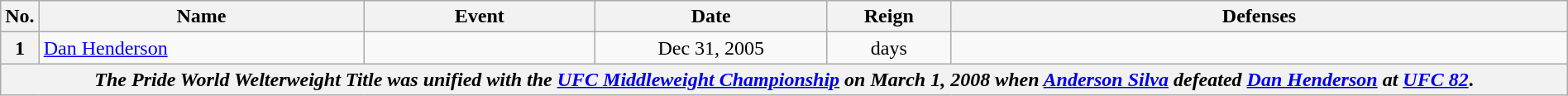<table class="wikitable" width=100%>
<tr>
<th width=1%>No.</th>
<th width=21%>Name</th>
<th width=15%>Event</th>
<th width=15%>Date</th>
<th width=8%>Reign</th>
<th width=48%>Defenses</th>
</tr>
<tr>
<th>1</th>
<td align=left> <a href='#'>Dan Henderson</a><br></td>
<td align=center><br></td>
<td align=center>Dec 31, 2005</td>
<td align=center> days</td>
<td></td>
</tr>
<tr>
<th align=center colspan=6><em>The Pride World Welterweight Title was unified with the <a href='#'>UFC Middleweight Championship</a> on March 1, 2008 when <a href='#'>Anderson Silva</a> defeated <a href='#'>Dan Henderson</a> at <a href='#'>UFC 82</a></em>.</th>
</tr>
</table>
